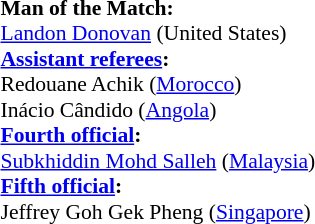<table width=50% style="font-size: 90%">
<tr>
<td><br><strong>Man of the Match:</strong>
<br><a href='#'>Landon Donovan</a> (United States)<br><strong><a href='#'>Assistant referees</a>:</strong>
<br>Redouane Achik (<a href='#'>Morocco</a>)
<br>Inácio Cândido (<a href='#'>Angola</a>)
<br><strong><a href='#'>Fourth official</a>:</strong>
<br><a href='#'>Subkhiddin Mohd Salleh</a> (<a href='#'>Malaysia</a>)
<br><strong><a href='#'>Fifth official</a>:</strong>
<br>Jeffrey Goh Gek Pheng (<a href='#'>Singapore</a>)</td>
</tr>
</table>
